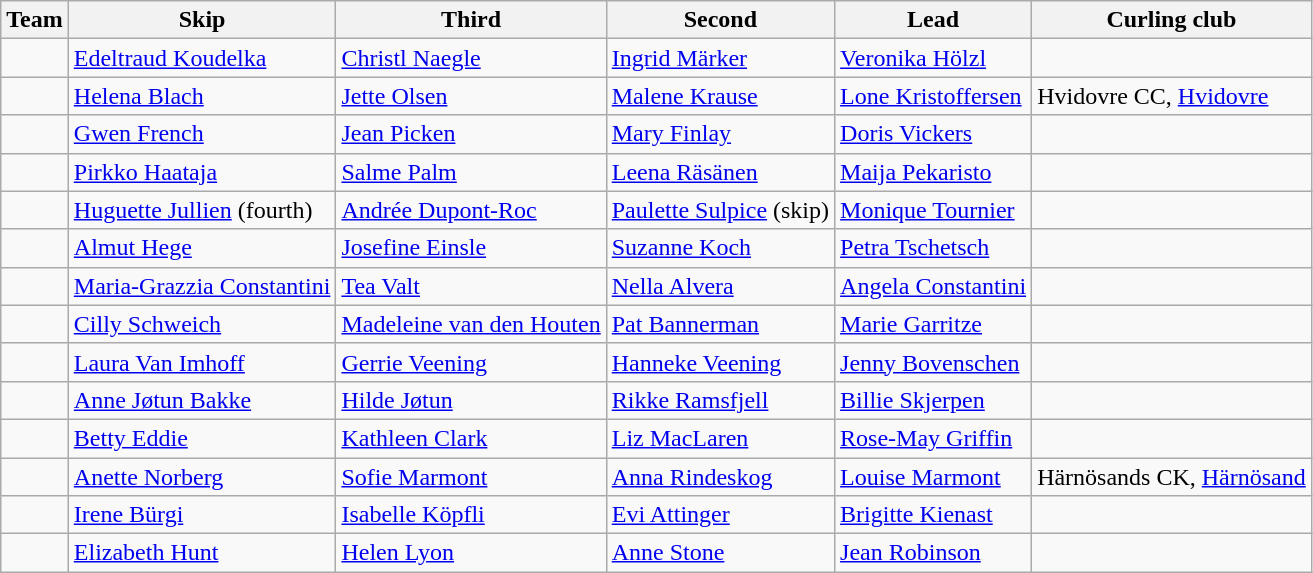<table class="wikitable">
<tr>
<th>Team</th>
<th>Skip</th>
<th>Third</th>
<th>Second</th>
<th>Lead</th>
<th>Curling club</th>
</tr>
<tr>
<td></td>
<td><a href='#'>Edeltraud Koudelka</a></td>
<td><a href='#'>Christl Naegle</a></td>
<td><a href='#'>Ingrid Märker</a></td>
<td><a href='#'>Veronika Hölzl</a></td>
<td></td>
</tr>
<tr>
<td></td>
<td><a href='#'>Helena Blach</a></td>
<td><a href='#'>Jette Olsen</a></td>
<td><a href='#'>Malene Krause</a></td>
<td><a href='#'>Lone Kristoffersen</a></td>
<td>Hvidovre CC, <a href='#'>Hvidovre</a></td>
</tr>
<tr>
<td></td>
<td><a href='#'>Gwen French</a></td>
<td><a href='#'>Jean Picken</a></td>
<td><a href='#'>Mary Finlay</a></td>
<td><a href='#'>Doris Vickers</a></td>
<td></td>
</tr>
<tr>
<td></td>
<td><a href='#'>Pirkko Haataja</a></td>
<td><a href='#'>Salme Palm</a></td>
<td><a href='#'>Leena Räsänen</a></td>
<td><a href='#'>Maija Pekaristo</a></td>
<td></td>
</tr>
<tr>
<td></td>
<td><a href='#'>Huguette Jullien</a> (fourth)</td>
<td><a href='#'>Andrée Dupont-Roc</a></td>
<td><a href='#'>Paulette Sulpice</a> (skip)</td>
<td><a href='#'>Monique Tournier</a></td>
<td></td>
</tr>
<tr>
<td></td>
<td><a href='#'>Almut Hege</a></td>
<td><a href='#'>Josefine Einsle</a></td>
<td><a href='#'>Suzanne Koch</a></td>
<td><a href='#'>Petra Tschetsch</a></td>
<td></td>
</tr>
<tr>
<td></td>
<td><a href='#'>Maria-Grazzia Constantini</a></td>
<td><a href='#'>Tea Valt</a></td>
<td><a href='#'>Nella Alvera</a></td>
<td><a href='#'>Angela Constantini</a></td>
<td></td>
</tr>
<tr>
<td></td>
<td><a href='#'>Cilly Schweich</a></td>
<td><a href='#'>Madeleine van den Houten</a></td>
<td><a href='#'>Pat Bannerman</a></td>
<td><a href='#'>Marie Garritze</a></td>
<td></td>
</tr>
<tr>
<td></td>
<td><a href='#'>Laura Van Imhoff</a></td>
<td><a href='#'>Gerrie Veening</a></td>
<td><a href='#'>Hanneke Veening</a></td>
<td><a href='#'>Jenny Bovenschen</a></td>
<td></td>
</tr>
<tr>
<td></td>
<td><a href='#'>Anne Jøtun Bakke</a></td>
<td><a href='#'>Hilde Jøtun</a></td>
<td><a href='#'>Rikke Ramsfjell</a></td>
<td><a href='#'>Billie Skjerpen</a></td>
<td></td>
</tr>
<tr>
<td></td>
<td><a href='#'>Betty Eddie</a></td>
<td><a href='#'>Kathleen Clark</a></td>
<td><a href='#'>Liz MacLaren</a></td>
<td><a href='#'>Rose-May Griffin</a></td>
<td></td>
</tr>
<tr>
<td></td>
<td><a href='#'>Anette Norberg</a></td>
<td><a href='#'>Sofie Marmont</a></td>
<td><a href='#'>Anna Rindeskog</a></td>
<td><a href='#'>Louise Marmont</a></td>
<td>Härnösands CK, <a href='#'>Härnösand</a></td>
</tr>
<tr>
<td></td>
<td><a href='#'>Irene Bürgi</a></td>
<td><a href='#'>Isabelle Köpfli</a></td>
<td><a href='#'>Evi Attinger</a></td>
<td><a href='#'>Brigitte Kienast</a></td>
<td></td>
</tr>
<tr>
<td></td>
<td><a href='#'>Elizabeth Hunt</a></td>
<td><a href='#'>Helen Lyon</a></td>
<td><a href='#'>Anne Stone</a></td>
<td><a href='#'>Jean Robinson</a></td>
<td></td>
</tr>
</table>
